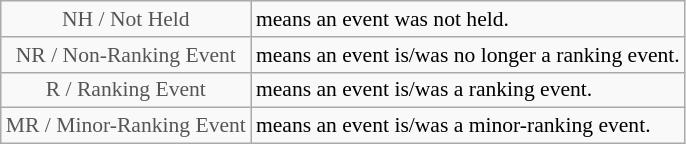<table class="wikitable" style="font-size:90%">
<tr>
<td style="text-align:center; color:#555555;" colspan="4">NH / Not Held</td>
<td>means an event was not held.</td>
</tr>
<tr>
<td style="text-align:center; color:#555555;" colspan="4">NR / Non-Ranking Event</td>
<td>means an event is/was no longer a ranking event.</td>
</tr>
<tr>
<td style="text-align:center; color:#555555;" colspan="4">R / Ranking Event</td>
<td>means an event is/was a ranking event.</td>
</tr>
<tr>
<td style="text-align:center; color:#555555;" colspan="4">MR / Minor-Ranking Event</td>
<td>means an event is/was a minor-ranking event.</td>
</tr>
</table>
